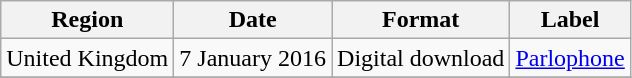<table class=wikitable>
<tr>
<th>Region</th>
<th>Date</th>
<th>Format</th>
<th>Label</th>
</tr>
<tr>
<td>United Kingdom</td>
<td>7 January 2016</td>
<td>Digital download</td>
<td><a href='#'>Parlophone</a></td>
</tr>
<tr>
</tr>
</table>
